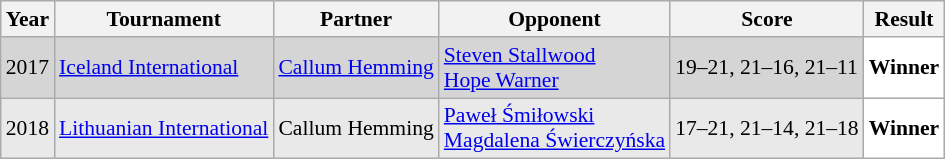<table class="sortable wikitable" style="font-size: 90%;">
<tr>
<th>Year</th>
<th>Tournament</th>
<th>Partner</th>
<th>Opponent</th>
<th>Score</th>
<th>Result</th>
</tr>
<tr style="background:#D5D5D5">
<td align="center">2017</td>
<td align="left"><a href='#'>Iceland International</a></td>
<td align="left"> <a href='#'>Callum Hemming</a></td>
<td align="left"> <a href='#'>Steven Stallwood</a><br> <a href='#'>Hope Warner</a></td>
<td align="left">19–21, 21–16, 21–11</td>
<td style="text-align:left; background:white"> <strong>Winner</strong></td>
</tr>
<tr style="background:#E9E9E9">
<td align="center">2018</td>
<td align="left"><a href='#'>Lithuanian International</a></td>
<td align="left"> Callum Hemming</td>
<td align="left"> <a href='#'>Paweł Śmiłowski</a><br> <a href='#'>Magdalena Świerczyńska</a></td>
<td align="left">17–21, 21–14, 21–18</td>
<td style="text-align:left; background:white"> <strong>Winner</strong></td>
</tr>
</table>
